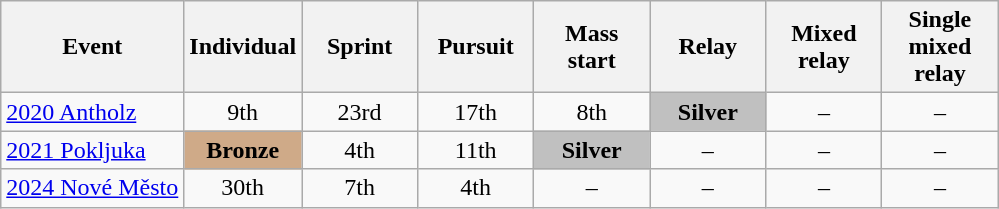<table class="wikitable" style="text-align: center;">
<tr ">
<th>Event</th>
<th style="text-align:center; width:70px;">Individual</th>
<th style="text-align:center; width:70px;">Sprint</th>
<th style="text-align:center; width:70px;">Pursuit</th>
<th style="text-align:center; width:70px;">Mass start</th>
<th style="text-align:center; width:70px;">Relay</th>
<th style="text-align:center; width:70px;">Mixed relay</th>
<th style="text-align:center; width:70px;">Single mixed relay</th>
</tr>
<tr>
<td align=left> <a href='#'>2020 Antholz</a></td>
<td>9th</td>
<td>23rd</td>
<td>17th</td>
<td>8th</td>
<td style="background:silver;"><strong>Silver</strong></td>
<td>–</td>
<td>–</td>
</tr>
<tr>
<td align=left> <a href='#'>2021 Pokljuka</a></td>
<td style="background:#cfaa88;"><strong>Bronze</strong></td>
<td>4th</td>
<td>11th</td>
<td style="background:silver;"><strong>Silver</strong></td>
<td>–</td>
<td>–</td>
<td>–</td>
</tr>
<tr>
<td align=left> <a href='#'>2024 Nové Město</a></td>
<td>30th</td>
<td>7th</td>
<td>4th</td>
<td>–</td>
<td>–</td>
<td>–</td>
<td>–</td>
</tr>
</table>
